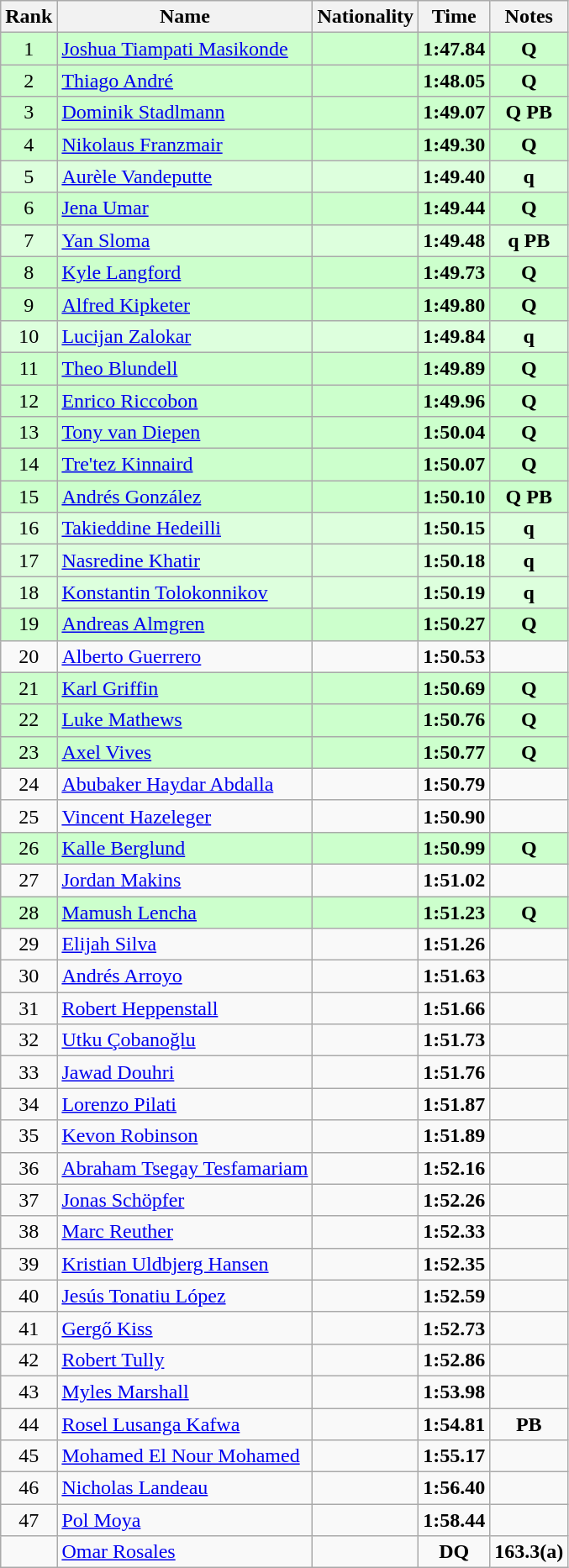<table class="wikitable sortable" style="text-align:center">
<tr>
<th>Rank</th>
<th>Name</th>
<th>Nationality</th>
<th>Time</th>
<th>Notes</th>
</tr>
<tr bgcolor=ccffcc>
<td>1</td>
<td align=left><a href='#'>Joshua Tiampati Masikonde</a></td>
<td align=left></td>
<td><strong>1:47.84</strong></td>
<td><strong>Q</strong></td>
</tr>
<tr bgcolor=ccffcc>
<td>2</td>
<td align=left><a href='#'>Thiago André</a></td>
<td align=left></td>
<td><strong>1:48.05</strong></td>
<td><strong>Q</strong></td>
</tr>
<tr bgcolor=ccffcc>
<td>3</td>
<td align=left><a href='#'>Dominik Stadlmann</a></td>
<td align=left></td>
<td><strong>1:49.07</strong></td>
<td><strong>Q PB</strong></td>
</tr>
<tr bgcolor=ccffcc>
<td>4</td>
<td align=left><a href='#'>Nikolaus Franzmair</a></td>
<td align=left></td>
<td><strong>1:49.30</strong></td>
<td><strong>Q</strong></td>
</tr>
<tr bgcolor=ddffdd>
<td>5</td>
<td align=left><a href='#'>Aurèle Vandeputte</a></td>
<td align=left></td>
<td><strong>1:49.40</strong></td>
<td><strong>q</strong></td>
</tr>
<tr bgcolor=ccffcc>
<td>6</td>
<td align=left><a href='#'>Jena Umar</a></td>
<td align=left></td>
<td><strong>1:49.44</strong></td>
<td><strong>Q</strong></td>
</tr>
<tr bgcolor=ddffdd>
<td>7</td>
<td align=left><a href='#'>Yan Sloma</a></td>
<td align=left></td>
<td><strong>1:49.48</strong></td>
<td><strong>q PB</strong></td>
</tr>
<tr bgcolor=ccffcc>
<td>8</td>
<td align=left><a href='#'>Kyle Langford</a></td>
<td align=left></td>
<td><strong>1:49.73</strong></td>
<td><strong>Q</strong></td>
</tr>
<tr bgcolor=ccffcc>
<td>9</td>
<td align=left><a href='#'>Alfred Kipketer</a></td>
<td align=left></td>
<td><strong>1:49.80</strong></td>
<td><strong>Q</strong></td>
</tr>
<tr bgcolor=ddffdd>
<td>10</td>
<td align=left><a href='#'>Lucijan Zalokar</a></td>
<td align=left></td>
<td><strong>1:49.84</strong></td>
<td><strong>q</strong></td>
</tr>
<tr bgcolor=ccffcc>
<td>11</td>
<td align=left><a href='#'>Theo Blundell</a></td>
<td align=left></td>
<td><strong>1:49.89</strong></td>
<td><strong>Q</strong></td>
</tr>
<tr bgcolor=ccffcc>
<td>12</td>
<td align=left><a href='#'>Enrico Riccobon</a></td>
<td align=left></td>
<td><strong>1:49.96</strong></td>
<td><strong>Q</strong></td>
</tr>
<tr bgcolor=ccffcc>
<td>13</td>
<td align=left><a href='#'>Tony van Diepen</a></td>
<td align=left></td>
<td><strong>1:50.04</strong></td>
<td><strong>Q</strong></td>
</tr>
<tr bgcolor=ccffcc>
<td>14</td>
<td align=left><a href='#'>Tre'tez Kinnaird</a></td>
<td align=left></td>
<td><strong>1:50.07</strong></td>
<td><strong>Q</strong></td>
</tr>
<tr bgcolor=ccffcc>
<td>15</td>
<td align=left><a href='#'>Andrés González</a></td>
<td align=left></td>
<td><strong>1:50.10</strong></td>
<td><strong>Q PB</strong></td>
</tr>
<tr bgcolor=ddffdd>
<td>16</td>
<td align=left><a href='#'>Takieddine Hedeilli</a></td>
<td align=left></td>
<td><strong>1:50.15</strong></td>
<td><strong>q</strong></td>
</tr>
<tr bgcolor=ddffdd>
<td>17</td>
<td align=left><a href='#'>Nasredine Khatir</a></td>
<td align=left></td>
<td><strong>1:50.18</strong></td>
<td><strong>q</strong></td>
</tr>
<tr bgcolor=ddffdd>
<td>18</td>
<td align=left><a href='#'>Konstantin Tolokonnikov</a></td>
<td align=left></td>
<td><strong>1:50.19</strong></td>
<td><strong>q</strong></td>
</tr>
<tr bgcolor=ccffcc>
<td>19</td>
<td align=left><a href='#'>Andreas Almgren</a></td>
<td align=left></td>
<td><strong>1:50.27</strong></td>
<td><strong>Q</strong></td>
</tr>
<tr>
<td>20</td>
<td align=left><a href='#'>Alberto Guerrero</a></td>
<td align=left></td>
<td><strong>1:50.53</strong></td>
<td></td>
</tr>
<tr bgcolor=ccffcc>
<td>21</td>
<td align=left><a href='#'>Karl Griffin</a></td>
<td align=left></td>
<td><strong>1:50.69</strong></td>
<td><strong>Q</strong></td>
</tr>
<tr bgcolor=ccffcc>
<td>22</td>
<td align=left><a href='#'>Luke Mathews</a></td>
<td align=left></td>
<td><strong>1:50.76</strong></td>
<td><strong>Q</strong></td>
</tr>
<tr bgcolor=ccffcc>
<td>23</td>
<td align=left><a href='#'>Axel Vives</a></td>
<td align=left></td>
<td><strong>1:50.77</strong></td>
<td><strong>Q</strong></td>
</tr>
<tr>
<td>24</td>
<td align=left><a href='#'>Abubaker Haydar Abdalla</a></td>
<td align=left></td>
<td><strong>1:50.79</strong></td>
<td></td>
</tr>
<tr>
<td>25</td>
<td align=left><a href='#'>Vincent Hazeleger</a></td>
<td align=left></td>
<td><strong>1:50.90</strong></td>
<td></td>
</tr>
<tr bgcolor=ccffcc>
<td>26</td>
<td align=left><a href='#'>Kalle Berglund</a></td>
<td align=left></td>
<td><strong>1:50.99</strong></td>
<td><strong>Q</strong></td>
</tr>
<tr>
<td>27</td>
<td align=left><a href='#'>Jordan Makins</a></td>
<td align=left></td>
<td><strong>1:51.02</strong></td>
<td></td>
</tr>
<tr bgcolor=ccffcc>
<td>28</td>
<td align=left><a href='#'>Mamush Lencha</a></td>
<td align=left></td>
<td><strong>1:51.23</strong></td>
<td><strong>Q</strong></td>
</tr>
<tr>
<td>29</td>
<td align=left><a href='#'>Elijah Silva</a></td>
<td align=left></td>
<td><strong>1:51.26</strong></td>
<td></td>
</tr>
<tr>
<td>30</td>
<td align=left><a href='#'>Andrés Arroyo</a></td>
<td align=left></td>
<td><strong>1:51.63</strong></td>
<td></td>
</tr>
<tr>
<td>31</td>
<td align=left><a href='#'>Robert Heppenstall</a></td>
<td align=left></td>
<td><strong>1:51.66</strong></td>
<td></td>
</tr>
<tr>
<td>32</td>
<td align=left><a href='#'>Utku Çobanoğlu</a></td>
<td align=left></td>
<td><strong>1:51.73</strong></td>
<td></td>
</tr>
<tr>
<td>33</td>
<td align=left><a href='#'>Jawad Douhri</a></td>
<td align=left></td>
<td><strong>1:51.76</strong></td>
<td></td>
</tr>
<tr>
<td>34</td>
<td align=left><a href='#'>Lorenzo Pilati</a></td>
<td align=left></td>
<td><strong>1:51.87</strong></td>
<td></td>
</tr>
<tr>
<td>35</td>
<td align=left><a href='#'>Kevon Robinson</a></td>
<td align=left></td>
<td><strong>1:51.89</strong></td>
<td></td>
</tr>
<tr>
<td>36</td>
<td align=left><a href='#'>Abraham Tsegay Tesfamariam</a></td>
<td align=left></td>
<td><strong>1:52.16</strong></td>
<td></td>
</tr>
<tr>
<td>37</td>
<td align=left><a href='#'>Jonas Schöpfer</a></td>
<td align=left></td>
<td><strong>1:52.26</strong></td>
<td></td>
</tr>
<tr>
<td>38</td>
<td align=left><a href='#'>Marc Reuther</a></td>
<td align=left></td>
<td><strong>1:52.33</strong></td>
<td></td>
</tr>
<tr>
<td>39</td>
<td align=left><a href='#'>Kristian Uldbjerg Hansen</a></td>
<td align=left></td>
<td><strong>1:52.35</strong></td>
<td></td>
</tr>
<tr>
<td>40</td>
<td align=left><a href='#'>Jesús Tonatiu López</a></td>
<td align=left></td>
<td><strong>1:52.59</strong></td>
<td></td>
</tr>
<tr>
<td>41</td>
<td align=left><a href='#'>Gergő Kiss</a></td>
<td align=left></td>
<td><strong>1:52.73</strong></td>
<td></td>
</tr>
<tr>
<td>42</td>
<td align=left><a href='#'>Robert Tully</a></td>
<td align=left></td>
<td><strong>1:52.86</strong></td>
<td></td>
</tr>
<tr>
<td>43</td>
<td align=left><a href='#'>Myles Marshall</a></td>
<td align=left></td>
<td><strong>1:53.98</strong></td>
<td></td>
</tr>
<tr>
<td>44</td>
<td align=left><a href='#'>Rosel Lusanga Kafwa</a></td>
<td align=left></td>
<td><strong>1:54.81</strong></td>
<td><strong>PB</strong></td>
</tr>
<tr>
<td>45</td>
<td align=left><a href='#'>Mohamed El Nour Mohamed</a></td>
<td align=left></td>
<td><strong>1:55.17</strong></td>
<td></td>
</tr>
<tr>
<td>46</td>
<td align=left><a href='#'>Nicholas Landeau</a></td>
<td align=left></td>
<td><strong>1:56.40</strong></td>
<td></td>
</tr>
<tr>
<td>47</td>
<td align=left><a href='#'>Pol Moya</a></td>
<td align=left></td>
<td><strong>1:58.44</strong></td>
<td></td>
</tr>
<tr>
<td></td>
<td align=left><a href='#'>Omar Rosales</a></td>
<td align=left></td>
<td><strong>DQ</strong></td>
<td><strong>163.3(a)</strong></td>
</tr>
</table>
